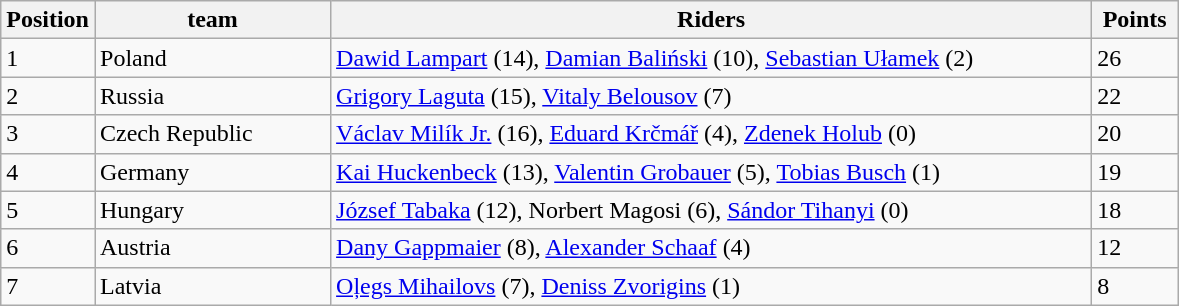<table class="wikitable" style="font-size: 100%">
<tr>
<th width=30>Position</th>
<th width=150>team</th>
<th width=500>Riders</th>
<th width=50>Points</th>
</tr>
<tr>
<td>1</td>
<td> Poland</td>
<td><a href='#'>Dawid Lampart</a> (14), <a href='#'>Damian Baliński</a> (10), <a href='#'>Sebastian Ułamek</a> (2)</td>
<td>26</td>
</tr>
<tr>
<td>2</td>
<td> Russia</td>
<td><a href='#'>Grigory Laguta</a> (15), <a href='#'>Vitaly Belousov</a> (7)</td>
<td>22</td>
</tr>
<tr>
<td>3</td>
<td> Czech Republic</td>
<td><a href='#'>Václav Milík Jr.</a> (16), <a href='#'>Eduard Krčmář</a> (4), <a href='#'>Zdenek Holub</a> (0)</td>
<td>20</td>
</tr>
<tr>
<td>4</td>
<td> Germany</td>
<td><a href='#'>Kai Huckenbeck</a> (13), <a href='#'>Valentin Grobauer</a> (5), <a href='#'>Tobias Busch</a> (1)</td>
<td>19</td>
</tr>
<tr>
<td>5</td>
<td> Hungary</td>
<td><a href='#'>József Tabaka</a> (12), Norbert Magosi (6), <a href='#'>Sándor Tihanyi</a> (0)</td>
<td>18</td>
</tr>
<tr>
<td>6</td>
<td> Austria</td>
<td><a href='#'>Dany Gappmaier</a> (8), <a href='#'>Alexander Schaaf</a> (4)</td>
<td>12</td>
</tr>
<tr>
<td>7</td>
<td> Latvia</td>
<td><a href='#'>Oļegs Mihailovs</a> (7), <a href='#'>Deniss Zvorigins</a> (1)</td>
<td>8</td>
</tr>
</table>
